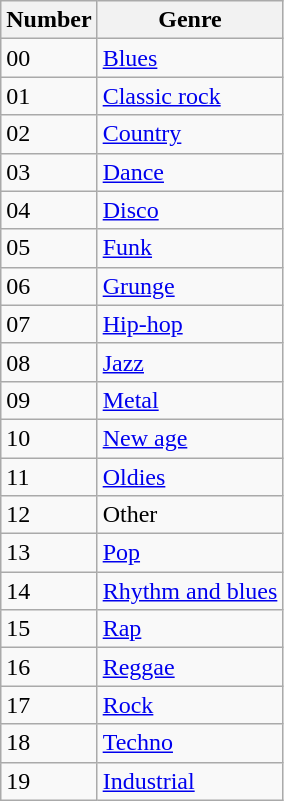<table class="wikitable">
<tr>
<th>Number</th>
<th>Genre</th>
</tr>
<tr>
<td>00</td>
<td><a href='#'>Blues</a></td>
</tr>
<tr>
<td>01</td>
<td><a href='#'>Classic rock</a></td>
</tr>
<tr>
<td>02</td>
<td><a href='#'>Country</a></td>
</tr>
<tr>
<td>03</td>
<td><a href='#'>Dance</a></td>
</tr>
<tr>
<td>04</td>
<td><a href='#'>Disco</a></td>
</tr>
<tr>
<td>05</td>
<td><a href='#'>Funk</a></td>
</tr>
<tr>
<td>06</td>
<td><a href='#'>Grunge</a></td>
</tr>
<tr>
<td>07</td>
<td><a href='#'>Hip-hop</a></td>
</tr>
<tr>
<td>08</td>
<td><a href='#'>Jazz</a></td>
</tr>
<tr>
<td>09</td>
<td><a href='#'>Metal</a></td>
</tr>
<tr>
<td>10</td>
<td><a href='#'>New age</a></td>
</tr>
<tr>
<td>11</td>
<td><a href='#'>Oldies</a></td>
</tr>
<tr>
<td>12</td>
<td>Other</td>
</tr>
<tr>
<td>13</td>
<td><a href='#'>Pop</a></td>
</tr>
<tr>
<td>14</td>
<td><a href='#'>Rhythm and blues</a></td>
</tr>
<tr>
<td>15</td>
<td><a href='#'>Rap</a></td>
</tr>
<tr>
<td>16</td>
<td><a href='#'>Reggae</a></td>
</tr>
<tr>
<td>17</td>
<td><a href='#'>Rock</a></td>
</tr>
<tr>
<td>18</td>
<td><a href='#'>Techno</a></td>
</tr>
<tr>
<td>19</td>
<td><a href='#'>Industrial</a></td>
</tr>
</table>
